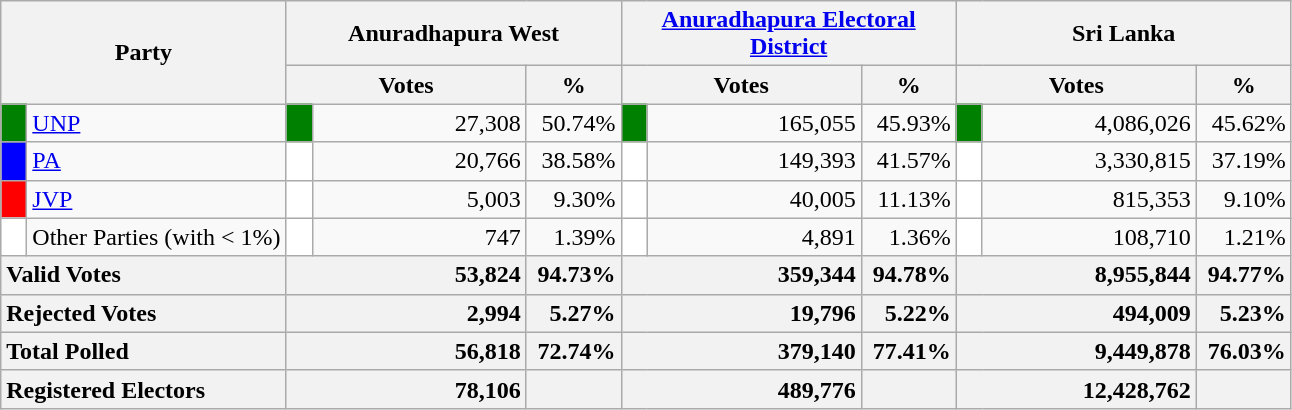<table class="wikitable">
<tr>
<th colspan="2" width="144px"rowspan="2">Party</th>
<th colspan="3" width="216px">Anuradhapura West</th>
<th colspan="3" width="216px"><a href='#'>Anuradhapura Electoral District</a></th>
<th colspan="3" width="216px">Sri Lanka</th>
</tr>
<tr>
<th colspan="2" width="144px">Votes</th>
<th>%</th>
<th colspan="2" width="144px">Votes</th>
<th>%</th>
<th colspan="2" width="144px">Votes</th>
<th>%</th>
</tr>
<tr>
<td style="background-color:green;" width="10px"></td>
<td style="text-align:left;"><a href='#'>UNP</a></td>
<td style="background-color:green;" width="10px"></td>
<td style="text-align:right;">27,308</td>
<td style="text-align:right;">50.74%</td>
<td style="background-color:green;" width="10px"></td>
<td style="text-align:right;">165,055</td>
<td style="text-align:right;">45.93%</td>
<td style="background-color:green;" width="10px"></td>
<td style="text-align:right;">4,086,026</td>
<td style="text-align:right;">45.62%</td>
</tr>
<tr>
<td style="background-color:blue;" width="10px"></td>
<td style="text-align:left;"><a href='#'>PA</a></td>
<td style="background-color:white;" width="10px"></td>
<td style="text-align:right;">20,766</td>
<td style="text-align:right;">38.58%</td>
<td style="background-color:white;" width="10px"></td>
<td style="text-align:right;">149,393</td>
<td style="text-align:right;">41.57%</td>
<td style="background-color:white;" width="10px"></td>
<td style="text-align:right;">3,330,815</td>
<td style="text-align:right;">37.19%</td>
</tr>
<tr>
<td style="background-color:red;" width="10px"></td>
<td style="text-align:left;"><a href='#'>JVP</a></td>
<td style="background-color:white;" width="10px"></td>
<td style="text-align:right;">5,003</td>
<td style="text-align:right;">9.30%</td>
<td style="background-color:white;" width="10px"></td>
<td style="text-align:right;">40,005</td>
<td style="text-align:right;">11.13%</td>
<td style="background-color:white;" width="10px"></td>
<td style="text-align:right;">815,353</td>
<td style="text-align:right;">9.10%</td>
</tr>
<tr>
<td style="background-color:white;" width="10px"></td>
<td style="text-align:left;">Other Parties (with < 1%)</td>
<td style="background-color:white;" width="10px"></td>
<td style="text-align:right;">747</td>
<td style="text-align:right;">1.39%</td>
<td style="background-color:white;" width="10px"></td>
<td style="text-align:right;">4,891</td>
<td style="text-align:right;">1.36%</td>
<td style="background-color:white;" width="10px"></td>
<td style="text-align:right;">108,710</td>
<td style="text-align:right;">1.21%</td>
</tr>
<tr>
<th colspan="2" width="144px"style="text-align:left;">Valid Votes</th>
<th style="text-align:right;"colspan="2" width="144px">53,824</th>
<th style="text-align:right;">94.73%</th>
<th style="text-align:right;"colspan="2" width="144px">359,344</th>
<th style="text-align:right;">94.78%</th>
<th style="text-align:right;"colspan="2" width="144px">8,955,844</th>
<th style="text-align:right;">94.77%</th>
</tr>
<tr>
<th colspan="2" width="144px"style="text-align:left;">Rejected Votes</th>
<th style="text-align:right;"colspan="2" width="144px">2,994</th>
<th style="text-align:right;">5.27%</th>
<th style="text-align:right;"colspan="2" width="144px">19,796</th>
<th style="text-align:right;">5.22%</th>
<th style="text-align:right;"colspan="2" width="144px">494,009</th>
<th style="text-align:right;">5.23%</th>
</tr>
<tr>
<th colspan="2" width="144px"style="text-align:left;">Total Polled</th>
<th style="text-align:right;"colspan="2" width="144px">56,818</th>
<th style="text-align:right;">72.74%</th>
<th style="text-align:right;"colspan="2" width="144px">379,140</th>
<th style="text-align:right;">77.41%</th>
<th style="text-align:right;"colspan="2" width="144px">9,449,878</th>
<th style="text-align:right;">76.03%</th>
</tr>
<tr>
<th colspan="2" width="144px"style="text-align:left;">Registered Electors</th>
<th style="text-align:right;"colspan="2" width="144px">78,106</th>
<th></th>
<th style="text-align:right;"colspan="2" width="144px">489,776</th>
<th></th>
<th style="text-align:right;"colspan="2" width="144px">12,428,762</th>
<th></th>
</tr>
</table>
